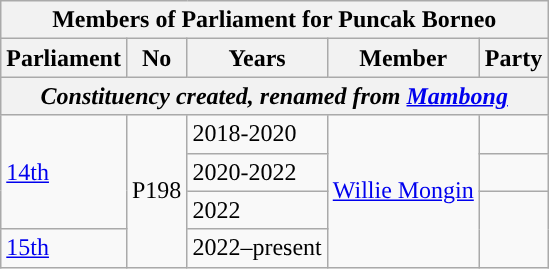<table class=wikitable>
<tr>
<th colspan="5">Members of Parliament for Puncak Borneo</th>
</tr>
<tr>
<th>Parliament</th>
<th>No</th>
<th>Years</th>
<th>Member</th>
<th>Party</th>
</tr>
<tr>
<th colspan="5" align="center"><em>Constituency created, renamed from <a href='#'>Mambong</a></em></th>
</tr>
<tr>
<td rowspan="3"><a href='#'>14th</a></td>
<td rowspan="4">P198</td>
<td>2018-2020</td>
<td rowspan="4"><a href='#'>Willie Mongin</a></td>
<td></td>
</tr>
<tr>
<td>2020-2022</td>
<td></td>
</tr>
<tr>
<td>2022</td>
<td rowspan="2"></td>
</tr>
<tr>
<td><a href='#'>15th</a></td>
<td>2022–present</td>
</tr>
</table>
